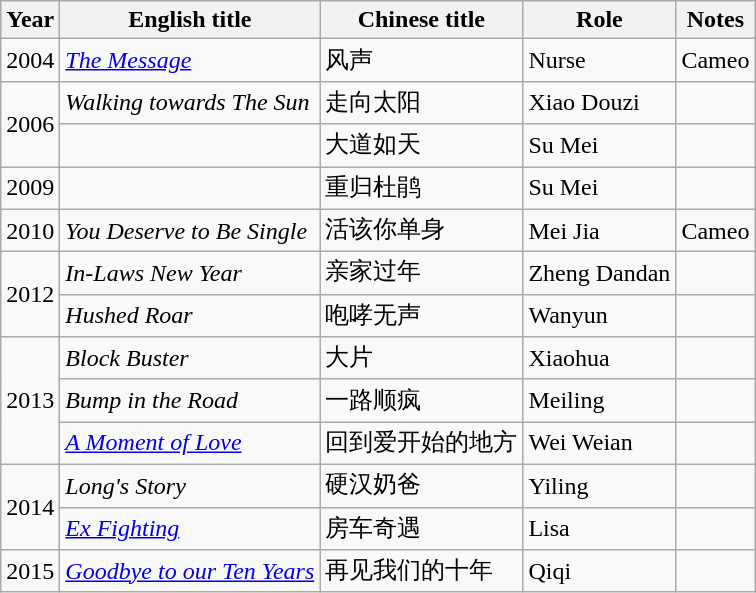<table class="wikitable">
<tr>
<th>Year</th>
<th>English title</th>
<th>Chinese title</th>
<th>Role</th>
<th>Notes</th>
</tr>
<tr>
<td>2004</td>
<td><em><a href='#'>The Message</a></em></td>
<td>风声</td>
<td>Nurse</td>
<td>Cameo</td>
</tr>
<tr>
<td rowspan="2">2006</td>
<td><em>Walking towards The Sun</em></td>
<td>走向太阳</td>
<td>Xiao Douzi</td>
<td></td>
</tr>
<tr>
<td></td>
<td>大道如天</td>
<td>Su Mei</td>
<td></td>
</tr>
<tr>
<td>2009</td>
<td></td>
<td>重归杜鹃</td>
<td>Su Mei</td>
<td></td>
</tr>
<tr>
<td>2010</td>
<td><em>You Deserve to Be Single</em></td>
<td>活该你单身</td>
<td>Mei Jia</td>
<td>Cameo</td>
</tr>
<tr>
<td rowspan="2">2012</td>
<td><em>In-Laws New Year</em></td>
<td>亲家过年</td>
<td>Zheng Dandan</td>
<td></td>
</tr>
<tr>
<td><em>Hushed Roar</em></td>
<td>咆哮无声</td>
<td>Wanyun</td>
<td></td>
</tr>
<tr>
<td rowspan="3">2013</td>
<td><em>Block Buster</em></td>
<td>大片</td>
<td>Xiaohua</td>
<td></td>
</tr>
<tr>
<td><em>Bump in the Road</em></td>
<td>一路顺疯</td>
<td>Meiling</td>
<td></td>
</tr>
<tr>
<td><em><a href='#'>A Moment of Love</a></em></td>
<td>回到爱开始的地方</td>
<td>Wei Weian</td>
<td></td>
</tr>
<tr>
<td rowspan="2">2014</td>
<td><em>Long's Story</em></td>
<td>硬汉奶爸</td>
<td>Yiling</td>
<td></td>
</tr>
<tr>
<td><em><a href='#'>Ex Fighting</a></em></td>
<td>房车奇遇</td>
<td>Lisa</td>
<td></td>
</tr>
<tr>
<td>2015</td>
<td><em><a href='#'>Goodbye to our Ten Years</a></em></td>
<td>再见我们的十年</td>
<td>Qiqi</td>
<td></td>
</tr>
</table>
